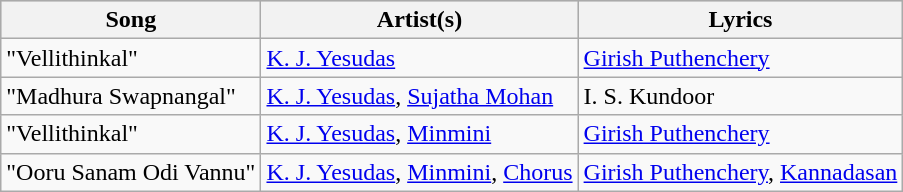<table class="wikitable">
<tr style="background:#ccc; text-align:center;">
<th>Song</th>
<th>Artist(s)</th>
<th>Lyrics</th>
</tr>
<tr>
<td>"Vellithinkal"</td>
<td><a href='#'>K. J. Yesudas</a></td>
<td><a href='#'>Girish Puthenchery</a></td>
</tr>
<tr>
<td>"Madhura Swapnangal"</td>
<td><a href='#'>K. J. Yesudas</a>, <a href='#'>Sujatha Mohan</a></td>
<td>I. S. Kundoor</td>
</tr>
<tr>
<td>"Vellithinkal"</td>
<td><a href='#'>K. J. Yesudas</a>, <a href='#'>Minmini</a></td>
<td><a href='#'>Girish Puthenchery</a></td>
</tr>
<tr>
<td>"Ooru Sanam Odi Vannu"</td>
<td><a href='#'>K. J. Yesudas</a>, <a href='#'>Minmini</a>, <a href='#'>Chorus</a></td>
<td><a href='#'>Girish Puthenchery</a>, <a href='#'>Kannadasan</a></td>
</tr>
</table>
